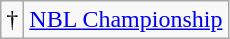<table class="wikitable">
<tr>
<td style; width:3em;">†</td>
<td><a href='#'>NBL Championship</a></td>
</tr>
</table>
